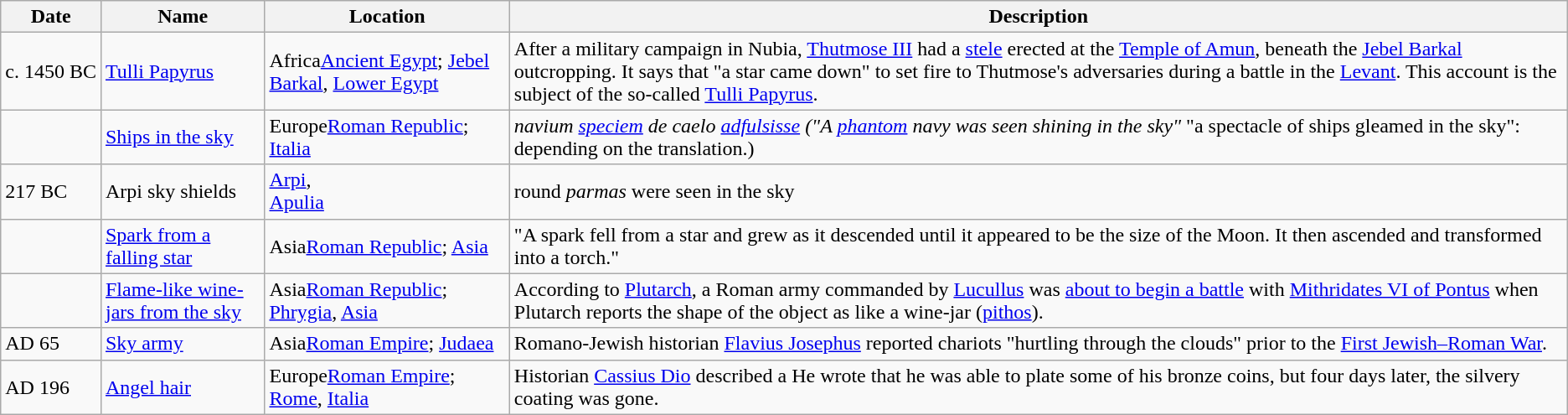<table class="wikitable sortable mw-datatable sticky-header sort-under-center">
<tr>
<th>Date</th>
<th>Name</th>
<th>Location</th>
<th>Description</th>
</tr>
<tr>
<td data-sort-value="-1450">c. 1450 BC</td>
<td><a href='#'>Tulli Papyrus</a></td>
<td><span>Africa</span><a href='#'>Ancient Egypt</a>; <a href='#'>Jebel Barkal</a>, <a href='#'>Lower Egypt</a></td>
<td>After a military campaign in Nubia, <a href='#'>Thutmose III</a> had a <a href='#'>stele</a> erected at the <a href='#'>Temple of Amun</a>, beneath the <a href='#'>Jebel Barkal</a> outcropping. It says that "a star came down" to set fire to Thutmose's adversaries during a battle in the <a href='#'>Levant</a>. This account is the subject of the so-called <a href='#'>Tulli Papyrus</a>.</td>
</tr>
<tr>
<td></td>
<td><a href='#'>Ships in the sky</a></td>
<td><span>Europe</span><a href='#'>Roman Republic</a>; <a href='#'>Italia</a></td>
<td> <em>navium <a href='#'>speciem</a> de caelo <a href='#'>adfulsisse</a> ("A <a href='#'>phantom</a> navy was seen shining in the sky"</em> "a spectacle of ships gleamed in the sky": depending on the translation.)</td>
</tr>
<tr>
<td>217 BC</td>
<td>Arpi sky shields</td>
<td><a href='#'>Arpi</a>,<br><a href='#'>Apulia</a></td>
<td>round <em>parmas</em> were seen in the sky    </td>
</tr>
<tr>
<td></td>
<td><a href='#'>Spark from a falling star</a></td>
<td><span>Asia</span><a href='#'>Roman Republic</a>; <a href='#'>Asia</a></td>
<td> "A spark fell from a star and grew as it descended until it appeared to be the size of the Moon. It then ascended and transformed into a torch." </td>
</tr>
<tr>
<td></td>
<td><a href='#'>Flame-like wine-jars from the sky</a></td>
<td><span>Asia</span><a href='#'>Roman Republic</a>; <a href='#'>Phrygia</a>, <a href='#'>Asia</a></td>
<td>According to <a href='#'>Plutarch</a>, a Roman army commanded by <a href='#'>Lucullus</a> was <a href='#'>about to begin a battle</a> with <a href='#'>Mithridates VI of Pontus</a> when  Plutarch reports the shape of the object as like a wine-jar (<a href='#'>pithos</a>).</td>
</tr>
<tr>
<td data-sort-value="0065">AD 65</td>
<td><a href='#'>Sky army</a></td>
<td><span>Asia</span><a href='#'>Roman Empire</a>; <a href='#'>Judaea</a></td>
<td>Romano-Jewish historian <a href='#'>Flavius Josephus</a> reported chariots "hurtling through the clouds" prior to the <a href='#'>First Jewish–Roman War</a>.</td>
</tr>
<tr>
<td data-sort-value="0196">AD 196</td>
<td><a href='#'>Angel hair</a></td>
<td><span>Europe</span><a href='#'>Roman Empire</a>; <a href='#'>Rome</a>, <a href='#'>Italia</a></td>
<td>Historian <a href='#'>Cassius Dio</a> described a  He wrote that he was able to plate some of his bronze coins, but four days later, the silvery coating was gone.</td>
</tr>
</table>
